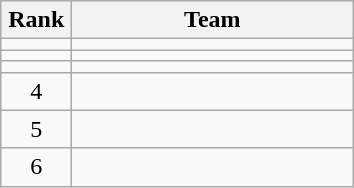<table class="wikitable" style="text-align: center;">
<tr>
<th width=40>Rank</th>
<th width=180>Team</th>
</tr>
<tr align=center>
<td></td>
<td style="text-align:left;"></td>
</tr>
<tr align=center>
<td></td>
<td style="text-align:left;"></td>
</tr>
<tr align=center>
<td></td>
<td style="text-align:left;"></td>
</tr>
<tr align=center>
<td>4</td>
<td style="text-align:left;"></td>
</tr>
<tr align=center>
<td>5</td>
<td style="text-align:left;"></td>
</tr>
<tr align=center>
<td>6</td>
<td style="text-align:left;"></td>
</tr>
</table>
